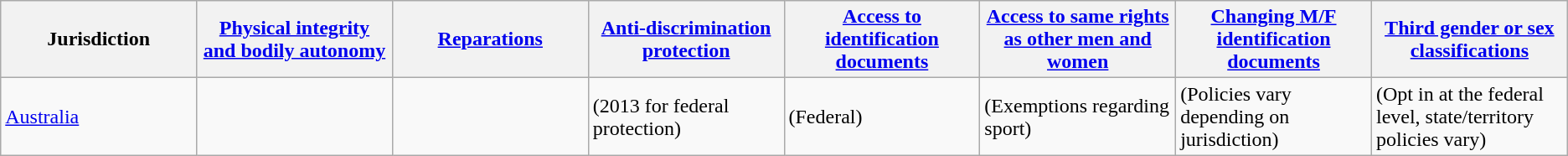<table class="wikitable">
<tr>
<th width="12.5%">Jurisdiction</th>
<th width="12.5%"><a href='#'>Physical integrity and bodily autonomy</a></th>
<th width="12.5%"><a href='#'>Reparations</a></th>
<th width="12.5%"><a href='#'>Anti-discrimination protection</a></th>
<th width="12.5%"><a href='#'>Access to identification documents</a></th>
<th width="12.5%"><a href='#'>Access to same rights as other men and women</a></th>
<th width="12.5%"><a href='#'>Changing M/F identification documents</a></th>
<th width="12.5%"><a href='#'>Third gender or sex classifications</a></th>
</tr>
<tr>
<td> <a href='#'>Australia</a></td>
<td></td>
<td></td>
<td> (2013 for federal protection)</td>
<td> (Federal)</td>
<td>  (Exemptions regarding sport)</td>
<td> (Policies vary depending on jurisdiction)</td>
<td> (Opt in at the federal level, state/territory policies vary)</td>
</tr>
</table>
